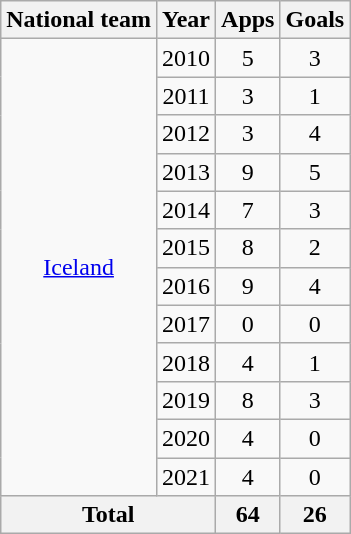<table class="wikitable" style="text-align:center">
<tr>
<th>National team</th>
<th>Year</th>
<th>Apps</th>
<th>Goals</th>
</tr>
<tr>
<td rowspan="12"><a href='#'>Iceland</a></td>
<td>2010</td>
<td>5</td>
<td>3</td>
</tr>
<tr>
<td>2011</td>
<td>3</td>
<td>1</td>
</tr>
<tr>
<td>2012</td>
<td>3</td>
<td>4</td>
</tr>
<tr>
<td>2013</td>
<td>9</td>
<td>5</td>
</tr>
<tr>
<td>2014</td>
<td>7</td>
<td>3</td>
</tr>
<tr>
<td>2015</td>
<td>8</td>
<td>2</td>
</tr>
<tr>
<td>2016</td>
<td>9</td>
<td>4</td>
</tr>
<tr>
<td>2017</td>
<td>0</td>
<td>0</td>
</tr>
<tr>
<td>2018</td>
<td>4</td>
<td>1</td>
</tr>
<tr>
<td>2019</td>
<td>8</td>
<td>3</td>
</tr>
<tr>
<td>2020</td>
<td>4</td>
<td>0</td>
</tr>
<tr>
<td>2021</td>
<td>4</td>
<td>0</td>
</tr>
<tr>
<th colspan="2">Total</th>
<th>64</th>
<th>26</th>
</tr>
</table>
